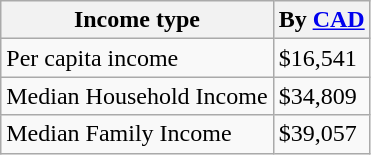<table class="wikitable">
<tr>
<th>Income type</th>
<th>By <a href='#'>CAD</a></th>
</tr>
<tr>
<td>Per capita income</td>
<td>$16,541</td>
</tr>
<tr>
<td>Median Household Income</td>
<td>$34,809</td>
</tr>
<tr>
<td>Median Family Income</td>
<td>$39,057</td>
</tr>
</table>
